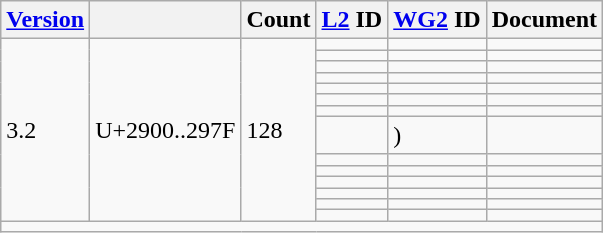<table class="wikitable sticky-header">
<tr>
<th><a href='#'>Version</a></th>
<th></th>
<th>Count</th>
<th><a href='#'>L2</a> ID</th>
<th><a href='#'>WG2</a> ID</th>
<th>Document</th>
</tr>
<tr>
<td rowspan="14">3.2</td>
<td rowspan="14">U+2900..297F</td>
<td rowspan="14">128</td>
<td></td>
<td></td>
<td></td>
</tr>
<tr>
<td></td>
<td></td>
<td></td>
</tr>
<tr>
<td></td>
<td></td>
<td></td>
</tr>
<tr>
<td></td>
<td></td>
<td></td>
</tr>
<tr>
<td></td>
<td></td>
<td></td>
</tr>
<tr>
<td></td>
<td></td>
<td></td>
</tr>
<tr>
<td></td>
<td></td>
<td></td>
</tr>
<tr>
<td></td>
<td> )</td>
<td></td>
</tr>
<tr>
<td></td>
<td></td>
<td></td>
</tr>
<tr>
<td></td>
<td></td>
<td></td>
</tr>
<tr>
<td></td>
<td></td>
<td></td>
</tr>
<tr>
<td></td>
<td></td>
<td></td>
</tr>
<tr>
<td></td>
<td></td>
<td></td>
</tr>
<tr>
<td></td>
<td></td>
<td></td>
</tr>
<tr class="sortbottom">
<td colspan="6"></td>
</tr>
</table>
